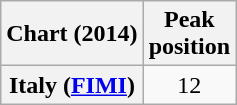<table class="wikitable plainrowheaders" style="text-align:center">
<tr>
<th>Chart (2014)</th>
<th>Peak<br>position</th>
</tr>
<tr>
<th scope="row">Italy (<a href='#'>FIMI</a>)</th>
<td>12</td>
</tr>
</table>
